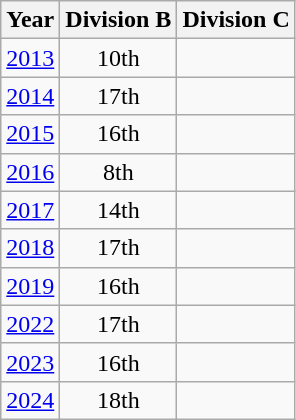<table class="wikitable" style="text-align:center">
<tr>
<th>Year</th>
<th>Division B</th>
<th>Division C</th>
</tr>
<tr>
<td><a href='#'>2013</a></td>
<td>10th</td>
<td></td>
</tr>
<tr>
<td><a href='#'>2014</a></td>
<td>17th</td>
<td></td>
</tr>
<tr>
<td><a href='#'>2015</a></td>
<td>16th</td>
<td></td>
</tr>
<tr>
<td><a href='#'>2016</a></td>
<td>8th</td>
<td></td>
</tr>
<tr>
<td><a href='#'>2017</a></td>
<td>14th</td>
<td></td>
</tr>
<tr>
<td><a href='#'>2018</a></td>
<td>17th</td>
<td></td>
</tr>
<tr>
<td><a href='#'>2019</a></td>
<td>16th</td>
<td></td>
</tr>
<tr>
<td><a href='#'>2022</a></td>
<td>17th</td>
<td></td>
</tr>
<tr>
<td><a href='#'>2023</a></td>
<td>16th</td>
<td></td>
</tr>
<tr>
<td><a href='#'>2024</a></td>
<td>18th</td>
<td></td>
</tr>
</table>
